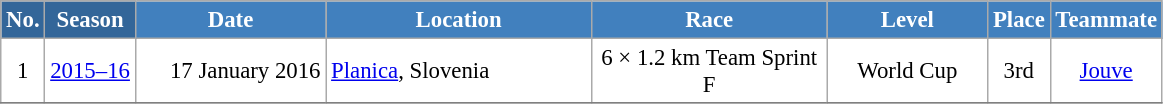<table class="wikitable sortable" style="font-size:95%; text-align:center; border:grey solid 1px; border-collapse:collapse; background:#ffffff;">
<tr style="background:#efefef;">
<th style="background-color:#369; color:white;">No.</th>
<th style="background-color:#369; color:white;">Season</th>
<th style="background-color:#4180be; color:white; width:120px;">Date</th>
<th style="background-color:#4180be; color:white; width:170px;">Location</th>
<th style="background-color:#4180be; color:white; width:150px;">Race</th>
<th style="background-color:#4180be; color:white; width:100px;">Level</th>
<th style="background-color:#4180be; color:white;">Place</th>
<th style="background-color:#4180be; color:white;">Teammate</th>
</tr>
<tr>
<td align=center>1</td>
<td><a href='#'>2015–16</a></td>
<td align= right>17 January 2016</td>
<td align=left> <a href='#'>Planica</a>, Slovenia</td>
<td>6 × 1.2 km Team Sprint F</td>
<td>World Cup</td>
<td>3rd</td>
<td><a href='#'>Jouve</a></td>
</tr>
<tr>
</tr>
</table>
